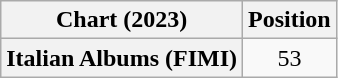<table class="wikitable plainrowheaders" style="text-align:center;">
<tr>
<th>Chart (2023)</th>
<th>Position</th>
</tr>
<tr>
<th scope="row">Italian Albums (FIMI)</th>
<td>53</td>
</tr>
</table>
